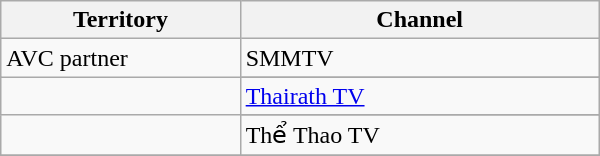<table class="wikitable" style="width: 400px;">
<tr>
<th style="width: 40%;">Territory</th>
<th style="width: 60%;">Channel</th>
</tr>
<tr>
<td>AVC partner</td>
<td>SMMTV</td>
</tr>
<tr>
<td rowspan=2></td>
</tr>
<tr>
<td><a href='#'>Thairath TV</a></td>
</tr>
<tr>
<td rowspan=2></td>
</tr>
<tr>
<td>Thể Thao TV</td>
</tr>
<tr>
</tr>
</table>
